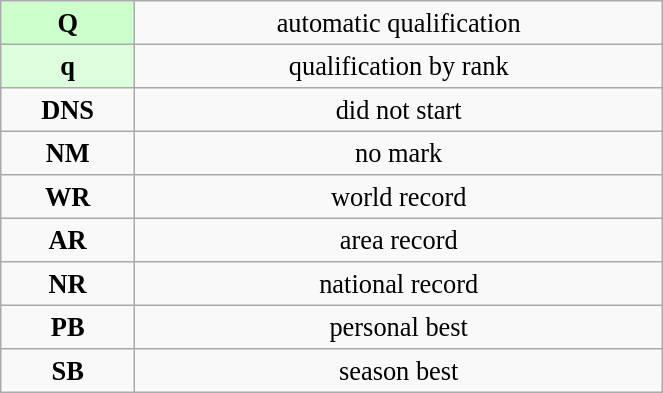<table class="wikitable" style=" text-align:center; font-size:110%;" width="35%">
<tr>
<td bgcolor="ccffcc"><strong>Q</strong></td>
<td>automatic qualification</td>
</tr>
<tr>
<td bgcolor="ddffdd"><strong>q</strong></td>
<td>qualification by rank</td>
</tr>
<tr>
<td><strong>DNS</strong></td>
<td>did not start</td>
</tr>
<tr>
<td><strong>NM</strong></td>
<td>no mark</td>
</tr>
<tr>
<td><strong>WR</strong></td>
<td>world record</td>
</tr>
<tr>
<td><strong>AR</strong></td>
<td>area record</td>
</tr>
<tr>
<td><strong>NR</strong></td>
<td>national record</td>
</tr>
<tr>
<td><strong>PB</strong></td>
<td>personal best</td>
</tr>
<tr>
<td><strong>SB</strong></td>
<td>season best</td>
</tr>
</table>
